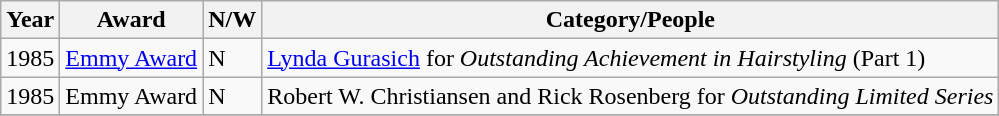<table class="wikitable">
<tr>
<th>Year</th>
<th>Award</th>
<th>N/W</th>
<th>Category/People</th>
</tr>
<tr>
<td>1985</td>
<td><a href='#'>Emmy Award</a></td>
<td>N</td>
<td><a href='#'>Lynda Gurasich</a> for <em>Outstanding Achievement in Hairstyling</em> (Part 1)</td>
</tr>
<tr>
<td>1985</td>
<td>Emmy Award</td>
<td>N</td>
<td>Robert W. Christiansen and Rick Rosenberg for <em>Outstanding Limited Series</em></td>
</tr>
<tr>
</tr>
</table>
